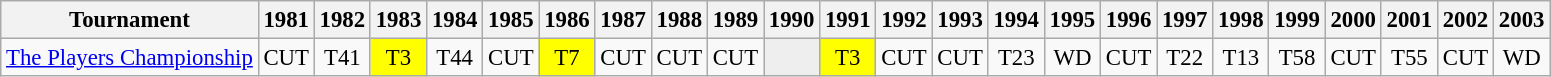<table class="wikitable" style="font-size:95%;text-align:center;">
<tr>
<th>Tournament</th>
<th>1981</th>
<th>1982</th>
<th>1983</th>
<th>1984</th>
<th>1985</th>
<th>1986</th>
<th>1987</th>
<th>1988</th>
<th>1989</th>
<th>1990</th>
<th>1991</th>
<th>1992</th>
<th>1993</th>
<th>1994</th>
<th>1995</th>
<th>1996</th>
<th>1997</th>
<th>1998</th>
<th>1999</th>
<th>2000</th>
<th>2001</th>
<th>2002</th>
<th>2003</th>
</tr>
<tr>
<td align=left><a href='#'>The Players Championship</a></td>
<td>CUT</td>
<td>T41</td>
<td style="background:yellow;">T3</td>
<td>T44</td>
<td>CUT</td>
<td style="background:yellow;">T7</td>
<td>CUT</td>
<td>CUT</td>
<td>CUT</td>
<td style="background:#eeeeee;"></td>
<td style="background:yellow;">T3</td>
<td>CUT</td>
<td>CUT</td>
<td>T23</td>
<td>WD</td>
<td>CUT</td>
<td>T22</td>
<td>T13</td>
<td>T58</td>
<td>CUT</td>
<td>T55</td>
<td>CUT</td>
<td>WD</td>
</tr>
</table>
